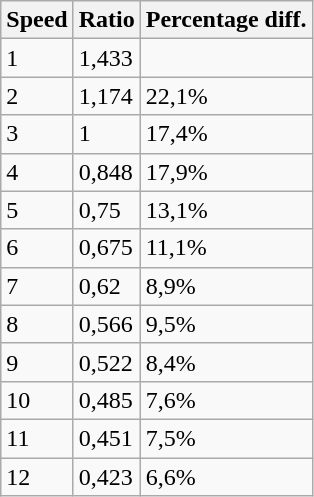<table class="wikitable">
<tr>
<th>Speed</th>
<th>Ratio</th>
<th>Percentage diff.</th>
</tr>
<tr>
<td>1</td>
<td>1,433</td>
<td></td>
</tr>
<tr>
<td>2</td>
<td>1,174</td>
<td>22,1%</td>
</tr>
<tr>
<td>3</td>
<td>1</td>
<td>17,4%</td>
</tr>
<tr>
<td>4</td>
<td>0,848</td>
<td>17,9%</td>
</tr>
<tr>
<td>5</td>
<td>0,75</td>
<td>13,1%</td>
</tr>
<tr>
<td>6</td>
<td>0,675</td>
<td>11,1%</td>
</tr>
<tr>
<td>7</td>
<td>0,62</td>
<td>8,9%</td>
</tr>
<tr>
<td>8</td>
<td>0,566</td>
<td>9,5%</td>
</tr>
<tr>
<td>9</td>
<td>0,522</td>
<td>8,4%</td>
</tr>
<tr>
<td>10</td>
<td>0,485</td>
<td>7,6%</td>
</tr>
<tr>
<td>11</td>
<td>0,451</td>
<td>7,5%</td>
</tr>
<tr>
<td>12</td>
<td>0,423</td>
<td>6,6%</td>
</tr>
</table>
